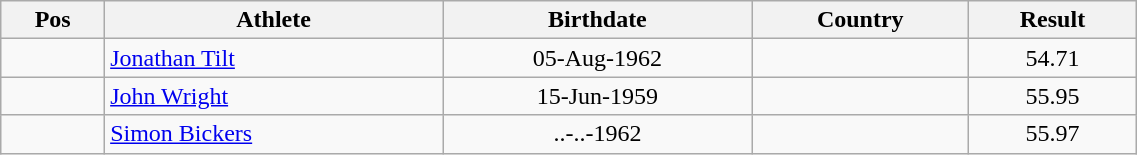<table class="wikitable"  style="text-align:center; width:60%;">
<tr>
<th>Pos</th>
<th>Athlete</th>
<th>Birthdate</th>
<th>Country</th>
<th>Result</th>
</tr>
<tr>
<td align=center></td>
<td align=left><a href='#'>Jonathan Tilt</a></td>
<td>05-Aug-1962</td>
<td align=left></td>
<td>54.71</td>
</tr>
<tr>
<td align=center></td>
<td align=left><a href='#'>John Wright</a></td>
<td>15-Jun-1959</td>
<td align=left></td>
<td>55.95</td>
</tr>
<tr>
<td align=center></td>
<td align=left><a href='#'>Simon Bickers</a></td>
<td>..-..-1962</td>
<td align=left></td>
<td>55.97</td>
</tr>
</table>
